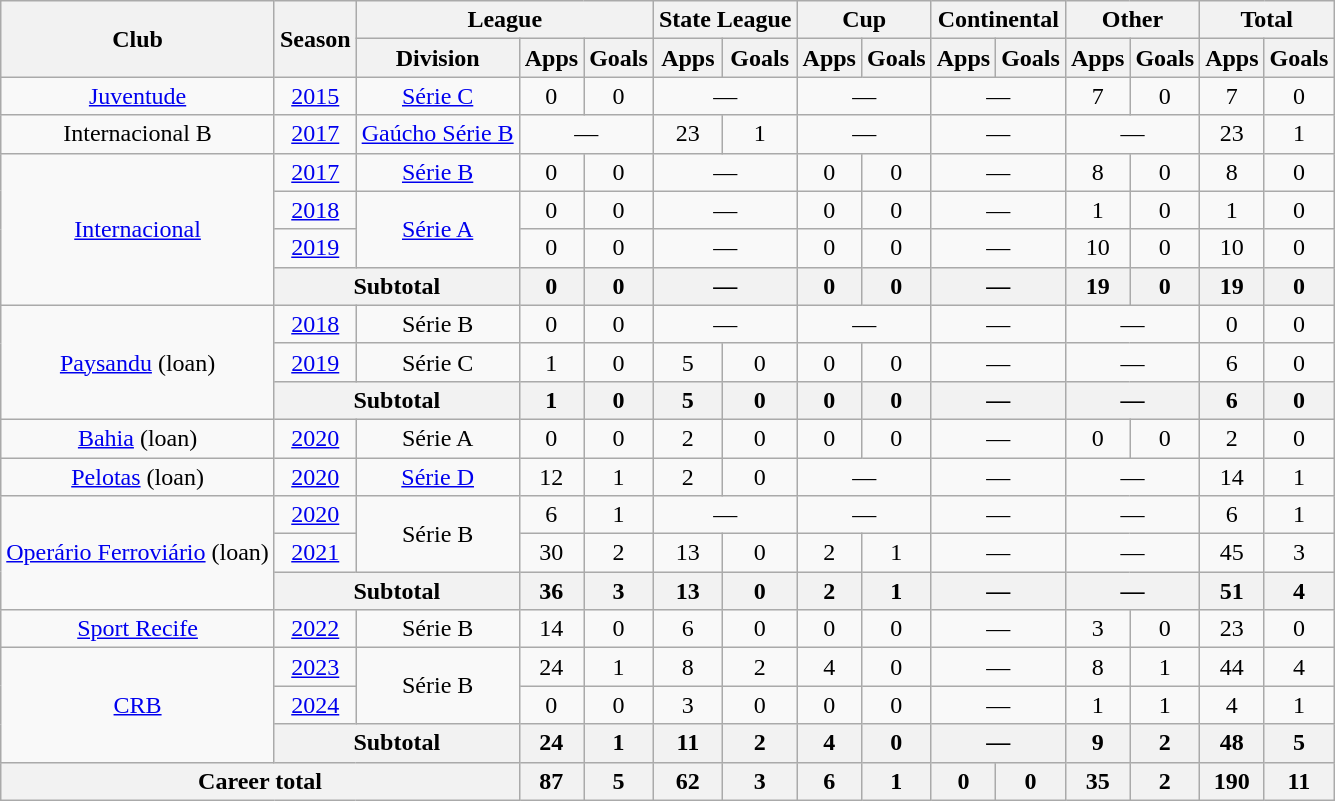<table class="wikitable" style="text-align: center;">
<tr>
<th rowspan="2">Club</th>
<th rowspan="2">Season</th>
<th colspan="3">League</th>
<th colspan="2">State League</th>
<th colspan="2">Cup</th>
<th colspan="2">Continental</th>
<th colspan="2">Other</th>
<th colspan="2">Total</th>
</tr>
<tr>
<th>Division</th>
<th>Apps</th>
<th>Goals</th>
<th>Apps</th>
<th>Goals</th>
<th>Apps</th>
<th>Goals</th>
<th>Apps</th>
<th>Goals</th>
<th>Apps</th>
<th>Goals</th>
<th>Apps</th>
<th>Goals</th>
</tr>
<tr>
<td valign="center"><a href='#'>Juventude</a></td>
<td><a href='#'>2015</a></td>
<td><a href='#'>Série C</a></td>
<td>0</td>
<td>0</td>
<td colspan="2">—</td>
<td colspan="2">—</td>
<td colspan="2">—</td>
<td>7</td>
<td>0</td>
<td>7</td>
<td>0</td>
</tr>
<tr>
<td>Internacional B</td>
<td><a href='#'>2017</a></td>
<td><a href='#'>Gaúcho Série B</a></td>
<td colspan="2">—</td>
<td>23</td>
<td>1</td>
<td colspan="2">—</td>
<td colspan="2">—</td>
<td colspan="2">—</td>
<td>23</td>
<td>1</td>
</tr>
<tr>
<td rowspan="4" valign="center"><a href='#'>Internacional</a></td>
<td><a href='#'>2017</a></td>
<td><a href='#'>Série B</a></td>
<td>0</td>
<td>0</td>
<td colspan="2">—</td>
<td>0</td>
<td>0</td>
<td colspan="2">—</td>
<td>8</td>
<td>0</td>
<td>8</td>
<td>0</td>
</tr>
<tr>
<td><a href='#'>2018</a></td>
<td rowspan="2"><a href='#'>Série A</a></td>
<td>0</td>
<td>0</td>
<td colspan="2">—</td>
<td>0</td>
<td>0</td>
<td colspan="2">—</td>
<td>1</td>
<td>0</td>
<td>1</td>
<td>0</td>
</tr>
<tr>
<td><a href='#'>2019</a></td>
<td>0</td>
<td>0</td>
<td colspan="2">—</td>
<td>0</td>
<td>0</td>
<td colspan="2">—</td>
<td>10</td>
<td>0</td>
<td>10</td>
<td>0</td>
</tr>
<tr>
<th colspan="2">Subtotal</th>
<th>0</th>
<th>0</th>
<th colspan="2">—</th>
<th>0</th>
<th>0</th>
<th colspan="2">—</th>
<th>19</th>
<th>0</th>
<th>19</th>
<th>0</th>
</tr>
<tr>
<td rowspan="3" valign="center"><a href='#'>Paysandu</a> (loan)</td>
<td><a href='#'>2018</a></td>
<td>Série B</td>
<td>0</td>
<td>0</td>
<td colspan="2">—</td>
<td colspan="2">—</td>
<td colspan="2">—</td>
<td colspan="2">—</td>
<td>0</td>
<td>0</td>
</tr>
<tr>
<td><a href='#'>2019</a></td>
<td>Série C</td>
<td>1</td>
<td>0</td>
<td>5</td>
<td>0</td>
<td>0</td>
<td>0</td>
<td colspan="2">—</td>
<td colspan="2">—</td>
<td>6</td>
<td>0</td>
</tr>
<tr>
<th colspan="2">Subtotal</th>
<th>1</th>
<th>0</th>
<th>5</th>
<th>0</th>
<th>0</th>
<th>0</th>
<th colspan="2">—</th>
<th colspan="2">—</th>
<th>6</th>
<th>0</th>
</tr>
<tr>
<td valign="center"><a href='#'>Bahia</a> (loan)</td>
<td><a href='#'>2020</a></td>
<td>Série A</td>
<td>0</td>
<td>0</td>
<td>2</td>
<td>0</td>
<td>0</td>
<td>0</td>
<td colspan="2">—</td>
<td>0</td>
<td>0</td>
<td>2</td>
<td>0</td>
</tr>
<tr>
<td valign="center"><a href='#'>Pelotas</a> (loan)</td>
<td><a href='#'>2020</a></td>
<td><a href='#'>Série D</a></td>
<td>12</td>
<td>1</td>
<td>2</td>
<td>0</td>
<td colspan="2">—</td>
<td colspan="2">—</td>
<td colspan="2">—</td>
<td>14</td>
<td>1</td>
</tr>
<tr>
<td rowspan="3" valign="center"><a href='#'>Operário Ferroviário</a> (loan)</td>
<td><a href='#'>2020</a></td>
<td rowspan="2">Série B</td>
<td>6</td>
<td>1</td>
<td colspan="2">—</td>
<td colspan="2">—</td>
<td colspan="2">—</td>
<td colspan="2">—</td>
<td>6</td>
<td>1</td>
</tr>
<tr>
<td><a href='#'>2021</a></td>
<td>30</td>
<td>2</td>
<td>13</td>
<td>0</td>
<td>2</td>
<td>1</td>
<td colspan="2">—</td>
<td colspan="2">—</td>
<td>45</td>
<td>3</td>
</tr>
<tr>
<th colspan="2">Subtotal</th>
<th>36</th>
<th>3</th>
<th>13</th>
<th>0</th>
<th>2</th>
<th>1</th>
<th colspan="2">—</th>
<th colspan="2">—</th>
<th>51</th>
<th>4</th>
</tr>
<tr>
<td valign="center"><a href='#'>Sport Recife</a></td>
<td><a href='#'>2022</a></td>
<td>Série B</td>
<td>14</td>
<td>0</td>
<td>6</td>
<td>0</td>
<td>0</td>
<td>0</td>
<td colspan="2">—</td>
<td>3</td>
<td>0</td>
<td>23</td>
<td>0</td>
</tr>
<tr>
<td rowspan="3" valign="center"><a href='#'>CRB</a></td>
<td><a href='#'>2023</a></td>
<td rowspan="2">Série B</td>
<td>24</td>
<td>1</td>
<td>8</td>
<td>2</td>
<td>4</td>
<td>0</td>
<td colspan="2">—</td>
<td>8</td>
<td>1</td>
<td>44</td>
<td>4</td>
</tr>
<tr>
<td><a href='#'>2024</a></td>
<td>0</td>
<td>0</td>
<td>3</td>
<td>0</td>
<td>0</td>
<td>0</td>
<td colspan="2">—</td>
<td>1</td>
<td>1</td>
<td>4</td>
<td>1</td>
</tr>
<tr>
<th colspan="2">Subtotal</th>
<th>24</th>
<th>1</th>
<th>11</th>
<th>2</th>
<th>4</th>
<th>0</th>
<th colspan="2">—</th>
<th>9</th>
<th>2</th>
<th>48</th>
<th>5</th>
</tr>
<tr>
<th colspan="3"><strong>Career total</strong></th>
<th>87</th>
<th>5</th>
<th>62</th>
<th>3</th>
<th>6</th>
<th>1</th>
<th>0</th>
<th>0</th>
<th>35</th>
<th>2</th>
<th>190</th>
<th>11</th>
</tr>
</table>
